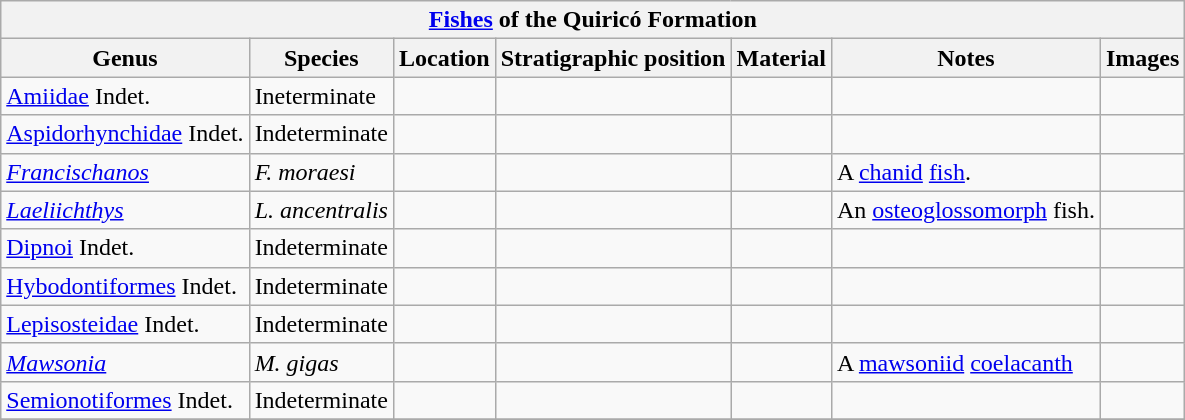<table class="wikitable" align="center">
<tr>
<th colspan="7" align="center"><a href='#'>Fishes</a> of the Quiricó Formation</th>
</tr>
<tr>
<th>Genus</th>
<th>Species</th>
<th>Location</th>
<th>Stratigraphic position</th>
<th>Material</th>
<th>Notes</th>
<th>Images</th>
</tr>
<tr>
<td><a href='#'>Amiidae</a> Indet.</td>
<td>Ineterminate</td>
<td></td>
<td></td>
<td></td>
<td></td>
<td></td>
</tr>
<tr>
<td><a href='#'>Aspidorhynchidae</a> Indet.</td>
<td>Indeterminate</td>
<td></td>
<td></td>
<td></td>
<td></td>
<td></td>
</tr>
<tr>
<td><em><a href='#'>Francischanos</a></em></td>
<td><em>F. moraesi</em></td>
<td></td>
<td></td>
<td></td>
<td>A <a href='#'>chanid</a> <a href='#'>fish</a>.</td>
<td></td>
</tr>
<tr>
<td><em><a href='#'>Laeliichthys</a></em></td>
<td><em>L. ancentralis</em></td>
<td></td>
<td></td>
<td></td>
<td>An <a href='#'>osteoglossomorph</a> fish.</td>
<td></td>
</tr>
<tr>
<td><a href='#'>Dipnoi</a> Indet.</td>
<td>Indeterminate</td>
<td></td>
<td></td>
<td></td>
<td></td>
<td></td>
</tr>
<tr>
<td><a href='#'>Hybodontiformes</a> Indet.</td>
<td>Indeterminate</td>
<td></td>
<td></td>
<td></td>
<td></td>
<td></td>
</tr>
<tr>
<td><a href='#'>Lepisosteidae</a> Indet.</td>
<td>Indeterminate</td>
<td></td>
<td></td>
<td></td>
<td></td>
<td></td>
</tr>
<tr>
<td><em><a href='#'>Mawsonia</a></em></td>
<td><em>M. gigas</em></td>
<td></td>
<td></td>
<td></td>
<td>A <a href='#'>mawsoniid</a> <a href='#'>coelacanth</a></td>
<td></td>
</tr>
<tr>
<td><a href='#'>Semionotiformes</a> Indet.</td>
<td>Indeterminate</td>
<td></td>
<td></td>
<td></td>
<td></td>
<td></td>
</tr>
<tr>
</tr>
</table>
